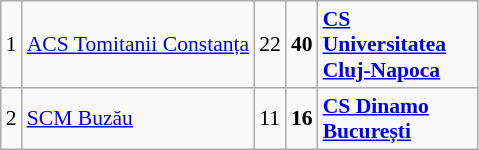<table class="wikitable" cellpadding="0" cellspacing="0" style="font-size:90%;">
<tr>
<td>1</td>
<td><a href='#'>ACS Tomitanii Constanța</a></td>
<td>22</td>
<td><strong>40</strong></td>
<td width="100"><strong><a href='#'>CS Universitatea Cluj-Napoca</a></strong></td>
</tr>
<tr>
<td>2</td>
<td><a href='#'>SCM Buzău</a></td>
<td>11</td>
<td><strong>16</strong></td>
<td><strong><a href='#'>CS Dinamo București</a></strong></td>
</tr>
</table>
